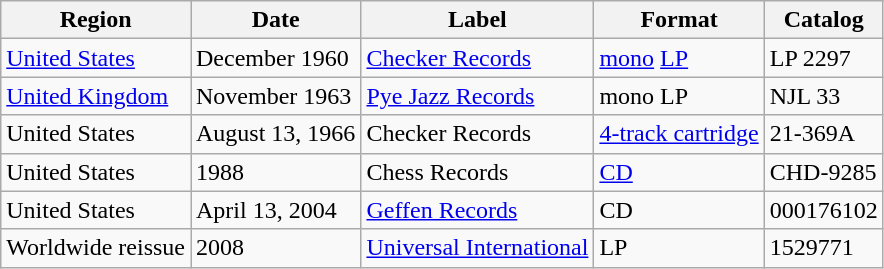<table class="wikitable">
<tr>
<th>Region</th>
<th>Date</th>
<th>Label</th>
<th>Format</th>
<th>Catalog</th>
</tr>
<tr>
<td><a href='#'>United States</a></td>
<td>December 1960</td>
<td><a href='#'>Checker Records</a></td>
<td><a href='#'>mono</a> <a href='#'>LP</a></td>
<td>LP 2297</td>
</tr>
<tr>
<td><a href='#'>United Kingdom</a></td>
<td>November 1963</td>
<td><a href='#'>Pye Jazz Records</a></td>
<td>mono LP</td>
<td>NJL 33</td>
</tr>
<tr>
<td>United States</td>
<td>August 13, 1966</td>
<td>Checker Records</td>
<td><a href='#'>4-track cartridge</a></td>
<td>21-369A</td>
</tr>
<tr>
<td>United States</td>
<td>1988</td>
<td>Chess Records</td>
<td><a href='#'>CD</a></td>
<td>CHD-9285</td>
</tr>
<tr>
<td>United States</td>
<td>April 13, 2004</td>
<td><a href='#'>Geffen Records</a></td>
<td>CD</td>
<td>000176102</td>
</tr>
<tr>
<td>Worldwide reissue</td>
<td>2008</td>
<td><a href='#'>Universal International</a></td>
<td>LP</td>
<td>1529771</td>
</tr>
</table>
